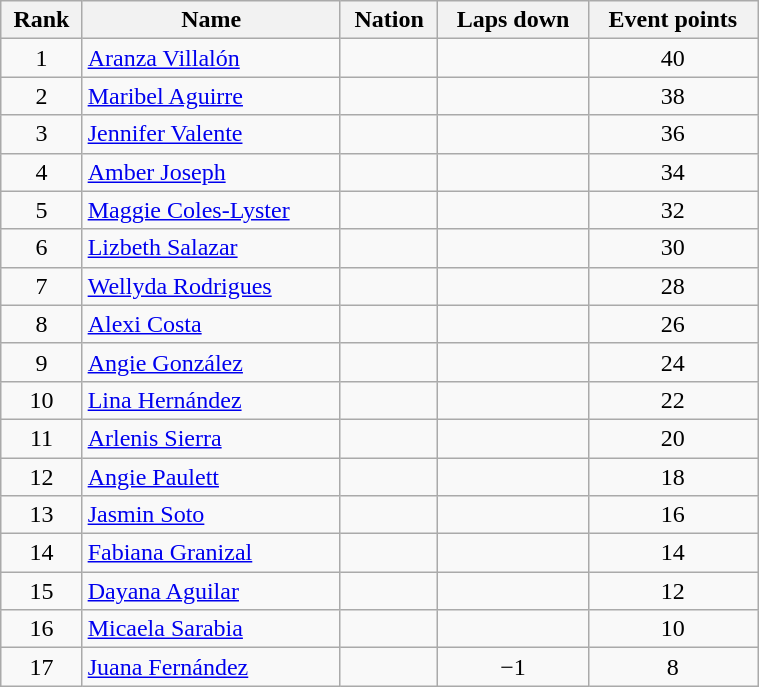<table class="wikitable sortable" style="text-align:center" width=40%>
<tr>
<th>Rank</th>
<th>Name</th>
<th>Nation</th>
<th>Laps down</th>
<th>Event points</th>
</tr>
<tr>
<td>1</td>
<td align=left><a href='#'>Aranza Villalón</a></td>
<td align=left></td>
<td></td>
<td>40</td>
</tr>
<tr>
<td>2</td>
<td align=left><a href='#'>Maribel Aguirre</a></td>
<td align=left></td>
<td></td>
<td>38</td>
</tr>
<tr>
<td>3</td>
<td align=left><a href='#'>Jennifer Valente</a></td>
<td align=left></td>
<td></td>
<td>36</td>
</tr>
<tr>
<td>4</td>
<td align=left><a href='#'>Amber Joseph</a></td>
<td align=left></td>
<td></td>
<td>34</td>
</tr>
<tr>
<td>5</td>
<td align=left><a href='#'>Maggie Coles-Lyster</a></td>
<td align=left></td>
<td></td>
<td>32</td>
</tr>
<tr>
<td>6</td>
<td align=left><a href='#'>Lizbeth Salazar</a></td>
<td align=left></td>
<td></td>
<td>30</td>
</tr>
<tr>
<td>7</td>
<td align=left><a href='#'>Wellyda Rodrigues</a></td>
<td align=left></td>
<td></td>
<td>28</td>
</tr>
<tr>
<td>8</td>
<td align=left><a href='#'>Alexi Costa</a></td>
<td align=left></td>
<td></td>
<td>26</td>
</tr>
<tr>
<td>9</td>
<td align=left><a href='#'>Angie González</a></td>
<td align=left></td>
<td></td>
<td>24</td>
</tr>
<tr>
<td>10</td>
<td align=left><a href='#'>Lina Hernández</a></td>
<td align=left></td>
<td></td>
<td>22</td>
</tr>
<tr>
<td>11</td>
<td align=left><a href='#'>Arlenis Sierra</a></td>
<td align=left></td>
<td></td>
<td>20</td>
</tr>
<tr>
<td>12</td>
<td align=left><a href='#'>Angie Paulett</a></td>
<td align=left></td>
<td></td>
<td>18</td>
</tr>
<tr>
<td>13</td>
<td align=left><a href='#'>Jasmin Soto</a></td>
<td align=left></td>
<td></td>
<td>16</td>
</tr>
<tr>
<td>14</td>
<td align=left><a href='#'>Fabiana Granizal</a></td>
<td align=left></td>
<td></td>
<td>14</td>
</tr>
<tr>
<td>15</td>
<td align=left><a href='#'>Dayana Aguilar</a></td>
<td align=left></td>
<td></td>
<td>12</td>
</tr>
<tr>
<td>16</td>
<td align=left><a href='#'>Micaela Sarabia</a></td>
<td align=left></td>
<td></td>
<td>10</td>
</tr>
<tr>
<td>17</td>
<td align=left><a href='#'>Juana Fernández</a></td>
<td align=left></td>
<td>−1</td>
<td>8</td>
</tr>
</table>
